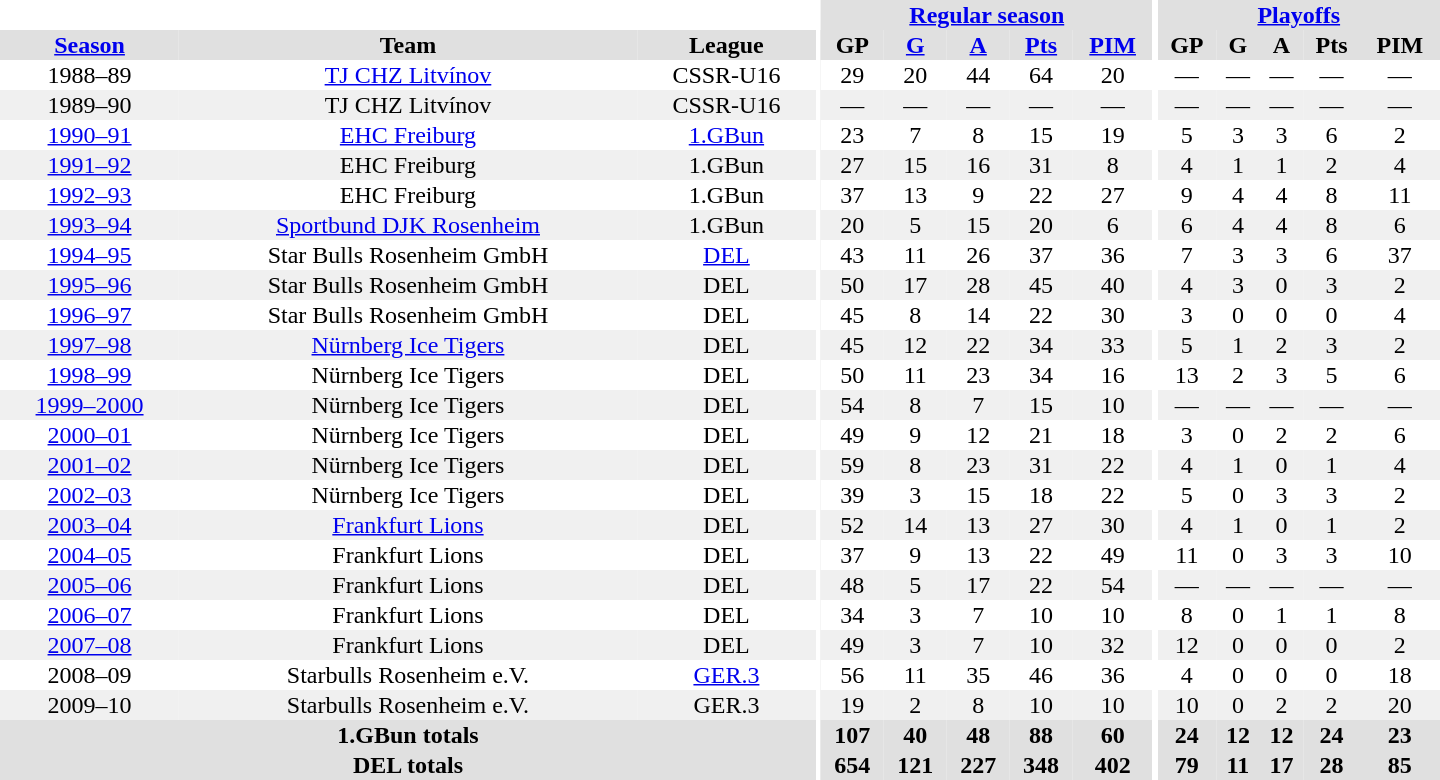<table border="0" cellpadding="1" cellspacing="0" style="text-align:center; width:60em">
<tr bgcolor="#e0e0e0">
<th colspan="3" bgcolor="#ffffff"></th>
<th rowspan="100" bgcolor="#ffffff"></th>
<th colspan="5"><a href='#'>Regular season</a></th>
<th rowspan="100" bgcolor="#ffffff"></th>
<th colspan="5"><a href='#'>Playoffs</a></th>
</tr>
<tr bgcolor="#e0e0e0">
<th><a href='#'>Season</a></th>
<th>Team</th>
<th>League</th>
<th>GP</th>
<th><a href='#'>G</a></th>
<th><a href='#'>A</a></th>
<th><a href='#'>Pts</a></th>
<th><a href='#'>PIM</a></th>
<th>GP</th>
<th>G</th>
<th>A</th>
<th>Pts</th>
<th>PIM</th>
</tr>
<tr>
<td>1988–89</td>
<td><a href='#'>TJ CHZ Litvínov</a></td>
<td>CSSR-U16</td>
<td>29</td>
<td>20</td>
<td>44</td>
<td>64</td>
<td>20</td>
<td>—</td>
<td>—</td>
<td>—</td>
<td>—</td>
<td>—</td>
</tr>
<tr bgcolor="#f0f0f0">
<td>1989–90</td>
<td>TJ CHZ Litvínov</td>
<td>CSSR-U16</td>
<td>—</td>
<td>—</td>
<td>—</td>
<td>—</td>
<td>—</td>
<td>—</td>
<td>—</td>
<td>—</td>
<td>—</td>
<td>—</td>
</tr>
<tr>
<td><a href='#'>1990–91</a></td>
<td><a href='#'>EHC Freiburg</a></td>
<td><a href='#'>1.GBun</a></td>
<td>23</td>
<td>7</td>
<td>8</td>
<td>15</td>
<td>19</td>
<td>5</td>
<td>3</td>
<td>3</td>
<td>6</td>
<td>2</td>
</tr>
<tr bgcolor="#f0f0f0">
<td><a href='#'>1991–92</a></td>
<td>EHC Freiburg</td>
<td>1.GBun</td>
<td>27</td>
<td>15</td>
<td>16</td>
<td>31</td>
<td>8</td>
<td>4</td>
<td>1</td>
<td>1</td>
<td>2</td>
<td>4</td>
</tr>
<tr>
<td><a href='#'>1992–93</a></td>
<td>EHC Freiburg</td>
<td>1.GBun</td>
<td>37</td>
<td>13</td>
<td>9</td>
<td>22</td>
<td>27</td>
<td>9</td>
<td>4</td>
<td>4</td>
<td>8</td>
<td>11</td>
</tr>
<tr bgcolor="#f0f0f0">
<td><a href='#'>1993–94</a></td>
<td><a href='#'>Sportbund DJK Rosenheim</a></td>
<td>1.GBun</td>
<td>20</td>
<td>5</td>
<td>15</td>
<td>20</td>
<td>6</td>
<td>6</td>
<td>4</td>
<td>4</td>
<td>8</td>
<td>6</td>
</tr>
<tr>
<td><a href='#'>1994–95</a></td>
<td>Star Bulls Rosenheim GmbH</td>
<td><a href='#'>DEL</a></td>
<td>43</td>
<td>11</td>
<td>26</td>
<td>37</td>
<td>36</td>
<td>7</td>
<td>3</td>
<td>3</td>
<td>6</td>
<td>37</td>
</tr>
<tr bgcolor="#f0f0f0">
<td><a href='#'>1995–96</a></td>
<td>Star Bulls Rosenheim GmbH</td>
<td>DEL</td>
<td>50</td>
<td>17</td>
<td>28</td>
<td>45</td>
<td>40</td>
<td>4</td>
<td>3</td>
<td>0</td>
<td>3</td>
<td>2</td>
</tr>
<tr>
<td><a href='#'>1996–97</a></td>
<td>Star Bulls Rosenheim GmbH</td>
<td>DEL</td>
<td>45</td>
<td>8</td>
<td>14</td>
<td>22</td>
<td>30</td>
<td>3</td>
<td>0</td>
<td>0</td>
<td>0</td>
<td>4</td>
</tr>
<tr bgcolor="#f0f0f0">
<td><a href='#'>1997–98</a></td>
<td><a href='#'>Nürnberg Ice Tigers</a></td>
<td>DEL</td>
<td>45</td>
<td>12</td>
<td>22</td>
<td>34</td>
<td>33</td>
<td>5</td>
<td>1</td>
<td>2</td>
<td>3</td>
<td>2</td>
</tr>
<tr>
<td><a href='#'>1998–99</a></td>
<td>Nürnberg Ice Tigers</td>
<td>DEL</td>
<td>50</td>
<td>11</td>
<td>23</td>
<td>34</td>
<td>16</td>
<td>13</td>
<td>2</td>
<td>3</td>
<td>5</td>
<td>6</td>
</tr>
<tr bgcolor="#f0f0f0">
<td><a href='#'>1999–2000</a></td>
<td>Nürnberg Ice Tigers</td>
<td>DEL</td>
<td>54</td>
<td>8</td>
<td>7</td>
<td>15</td>
<td>10</td>
<td>—</td>
<td>—</td>
<td>—</td>
<td>—</td>
<td>—</td>
</tr>
<tr>
<td><a href='#'>2000–01</a></td>
<td>Nürnberg Ice Tigers</td>
<td>DEL</td>
<td>49</td>
<td>9</td>
<td>12</td>
<td>21</td>
<td>18</td>
<td>3</td>
<td>0</td>
<td>2</td>
<td>2</td>
<td>6</td>
</tr>
<tr bgcolor="#f0f0f0">
<td><a href='#'>2001–02</a></td>
<td>Nürnberg Ice Tigers</td>
<td>DEL</td>
<td>59</td>
<td>8</td>
<td>23</td>
<td>31</td>
<td>22</td>
<td>4</td>
<td>1</td>
<td>0</td>
<td>1</td>
<td>4</td>
</tr>
<tr>
<td><a href='#'>2002–03</a></td>
<td>Nürnberg Ice Tigers</td>
<td>DEL</td>
<td>39</td>
<td>3</td>
<td>15</td>
<td>18</td>
<td>22</td>
<td>5</td>
<td>0</td>
<td>3</td>
<td>3</td>
<td>2</td>
</tr>
<tr bgcolor="#f0f0f0">
<td><a href='#'>2003–04</a></td>
<td><a href='#'>Frankfurt Lions</a></td>
<td>DEL</td>
<td>52</td>
<td>14</td>
<td>13</td>
<td>27</td>
<td>30</td>
<td>4</td>
<td>1</td>
<td>0</td>
<td>1</td>
<td>2</td>
</tr>
<tr>
<td><a href='#'>2004–05</a></td>
<td>Frankfurt Lions</td>
<td>DEL</td>
<td>37</td>
<td>9</td>
<td>13</td>
<td>22</td>
<td>49</td>
<td>11</td>
<td>0</td>
<td>3</td>
<td>3</td>
<td>10</td>
</tr>
<tr bgcolor="#f0f0f0">
<td><a href='#'>2005–06</a></td>
<td>Frankfurt Lions</td>
<td>DEL</td>
<td>48</td>
<td>5</td>
<td>17</td>
<td>22</td>
<td>54</td>
<td>—</td>
<td>—</td>
<td>—</td>
<td>—</td>
<td>—</td>
</tr>
<tr>
<td><a href='#'>2006–07</a></td>
<td>Frankfurt Lions</td>
<td>DEL</td>
<td>34</td>
<td>3</td>
<td>7</td>
<td>10</td>
<td>10</td>
<td>8</td>
<td>0</td>
<td>1</td>
<td>1</td>
<td>8</td>
</tr>
<tr bgcolor="#f0f0f0">
<td><a href='#'>2007–08</a></td>
<td>Frankfurt Lions</td>
<td>DEL</td>
<td>49</td>
<td>3</td>
<td>7</td>
<td>10</td>
<td>32</td>
<td>12</td>
<td>0</td>
<td>0</td>
<td>0</td>
<td>2</td>
</tr>
<tr>
<td>2008–09</td>
<td>Starbulls Rosenheim e.V.</td>
<td><a href='#'>GER.3</a></td>
<td>56</td>
<td>11</td>
<td>35</td>
<td>46</td>
<td>36</td>
<td>4</td>
<td>0</td>
<td>0</td>
<td>0</td>
<td>18</td>
</tr>
<tr bgcolor="#f0f0f0">
<td>2009–10</td>
<td>Starbulls Rosenheim e.V.</td>
<td>GER.3</td>
<td>19</td>
<td>2</td>
<td>8</td>
<td>10</td>
<td>10</td>
<td>10</td>
<td>0</td>
<td>2</td>
<td>2</td>
<td>20</td>
</tr>
<tr bgcolor="#e0e0e0">
<th colspan="3">1.GBun totals</th>
<th>107</th>
<th>40</th>
<th>48</th>
<th>88</th>
<th>60</th>
<th>24</th>
<th>12</th>
<th>12</th>
<th>24</th>
<th>23</th>
</tr>
<tr bgcolor="#e0e0e0">
<th colspan="3">DEL totals</th>
<th>654</th>
<th>121</th>
<th>227</th>
<th>348</th>
<th>402</th>
<th>79</th>
<th>11</th>
<th>17</th>
<th>28</th>
<th>85</th>
</tr>
</table>
